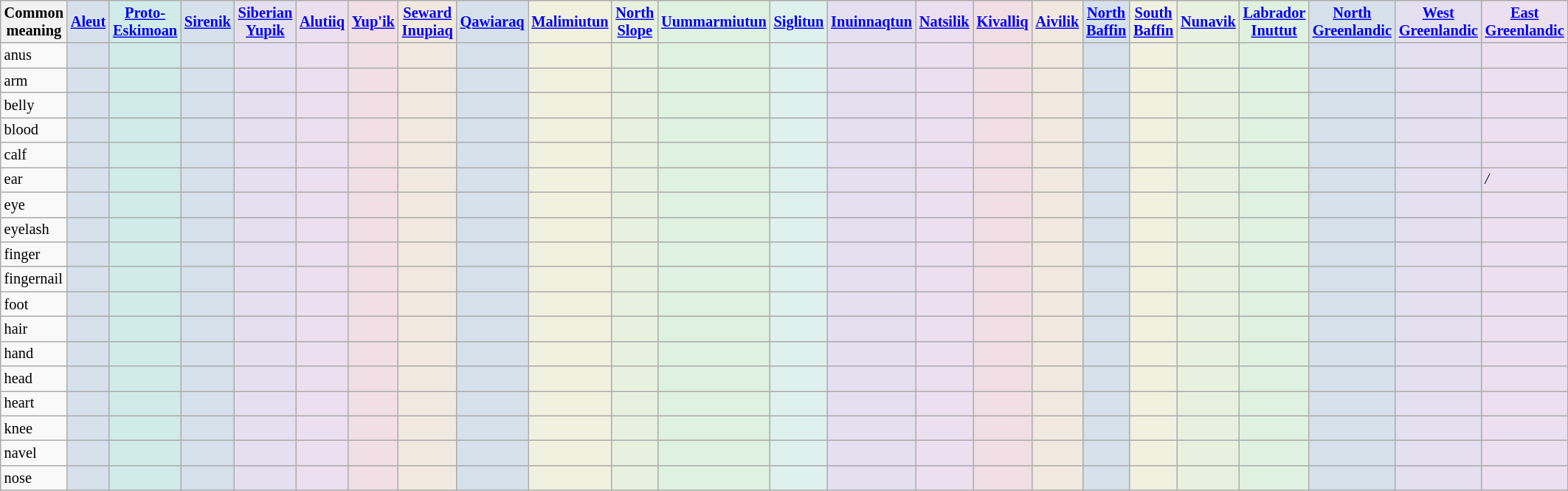<table class="wikitable" style="font-size: 85%">
<tr>
<th>Common meaning</th>
<th style="background-color: #d6e1ec"><a href='#'>Aleut</a></th>
<th style="background-color: #d1ebeb"><a href='#'>Proto-Eskimoan</a></th>
<th style="background-color: #d6e1ec"><a href='#'>Sirenik</a></th>
<th style="background-color: #e4e0f0"><a href='#'>Siberian Yupik</a></th>
<th style="background-color: #ece0f0"><a href='#'>Alutiiq</a></th>
<th style="background-color: #f1dfe5"><a href='#'>Yup'ik</a></th>
<th style="background-color: #f1e9df"><a href='#'>Seward Inupiaq</a></th>
<th style="background-color: #d6e1ec"><a href='#'>Qawiaraq</a></th>
<th style="background-color: #f0f1df"><a href='#'>Malimiutun</a></th>
<th style="background-color: #e8f1df"><a href='#'>North Slope</a></th>
<th style="background-color: #dff1e0"><a href='#'>Uummarmiutun</a></th>
<th style="background-color: #dff1ed"><a href='#'>Siglitun</a></th>
<th style="background-color: #e4e0f0"><a href='#'>Inuinnaqtun</a></th>
<th style="background-color: #ece0f0"><a href='#'>Natsilik</a></th>
<th style="background-color: #f1dfe5"><a href='#'>Kivalliq</a></th>
<th style="background-color: #f1e9df"><a href='#'>Aivilik</a></th>
<th style="background-color: #d6e1ec"><a href='#'>North Baffin</a></th>
<th style="background-color: #f0f1df"><a href='#'>South Baffin</a></th>
<th style="background-color: #e8f1df"><a href='#'>Nunavik</a></th>
<th style="background-color: #dff1e0"><a href='#'>Labrador Inuttut</a></th>
<th style="background-color: #d6e1ec"><a href='#'>North Greenlandic</a></th>
<th style="background-color: #e4e0f0"><a href='#'>West Greenlandic</a></th>
<th style="background-color: #ece0f0"><a href='#'>East Greenlandic</a></th>
</tr>
<tr>
<td>anus</td>
<td style="background-color: #d6e1ec"></td>
<td style="background-color: #d1ebeb"></td>
<td style="background-color: #d6e1ec"></td>
<td style="background-color: #e4e0f0"></td>
<td style="background-color: #ece0f0"></td>
<td style="background-color: #f1dfe5"></td>
<td style="background-color: #f1e9df"></td>
<td style="background-color: #d6e1ec"></td>
<td style="background-color: #f0f1df"></td>
<td style="background-color: #e8f1df"></td>
<td style="background-color: #dff1e0"></td>
<td style="background-color: #dff1ed"></td>
<td style="background-color: #e4e0f0"></td>
<td style="background-color: #ece0f0"></td>
<td style="background-color: #f1dfe5"></td>
<td style="background-color: #f1e9df"></td>
<td style="background-color: #d6e1ec"></td>
<td style="background-color: #f0f1df"></td>
<td style="background-color: #e8f1df"></td>
<td style="background-color: #dff1e0"></td>
<td style="background-color: #d6e1ec"></td>
<td style="background-color: #e4e0f0"></td>
<td style="background-color: #ece0f0"> </td>
</tr>
<tr>
<td>arm</td>
<td style="background-color: #d6e1ec"></td>
<td style="background-color: #d1ebeb"></td>
<td style="background-color: #d6e1ec"></td>
<td style="background-color: #e4e0f0"></td>
<td style="background-color: #ece0f0"></td>
<td style="background-color: #f1dfe5"></td>
<td style="background-color: #f1e9df"></td>
<td style="background-color: #d6e1ec"></td>
<td style="background-color: #f0f1df"></td>
<td style="background-color: #e8f1df"></td>
<td style="background-color: #dff1e0"></td>
<td style="background-color: #dff1ed"></td>
<td style="background-color: #e4e0f0"></td>
<td style="background-color: #ece0f0"></td>
<td style="background-color: #f1dfe5"></td>
<td style="background-color: #f1e9df"></td>
<td style="background-color: #d6e1ec"></td>
<td style="background-color: #f0f1df"></td>
<td style="background-color: #e8f1df"></td>
<td style="background-color: #dff1e0"></td>
<td style="background-color: #d6e1ec"></td>
<td style="background-color: #e4e0f0"></td>
<td style="background-color: #ece0f0"></td>
</tr>
<tr>
<td>belly</td>
<td style="background-color: #d6e1ec"></td>
<td style="background-color: #d1ebeb"></td>
<td style="background-color: #d6e1ec"></td>
<td style="background-color: #e4e0f0"></td>
<td style="background-color: #ece0f0"></td>
<td style="background-color: #f1dfe5"></td>
<td style="background-color: #f1e9df"></td>
<td style="background-color: #d6e1ec"></td>
<td style="background-color: #f0f1df"></td>
<td style="background-color: #e8f1df"></td>
<td style="background-color: #dff1e0"></td>
<td style="background-color: #dff1ed"></td>
<td style="background-color: #e4e0f0"></td>
<td style="background-color: #ece0f0"></td>
<td style="background-color: #f1dfe5"></td>
<td style="background-color: #f1e9df"></td>
<td style="background-color: #d6e1ec"></td>
<td style="background-color: #f0f1df"></td>
<td style="background-color: #e8f1df"></td>
<td style="background-color: #dff1e0"></td>
<td style="background-color: #d6e1ec"></td>
<td style="background-color: #e4e0f0"></td>
<td style="background-color: #ece0f0"></td>
</tr>
<tr>
<td>blood</td>
<td style="background-color: #d6e1ec"></td>
<td style="background-color: #d1ebeb"></td>
<td style="background-color: #d6e1ec"></td>
<td style="background-color: #e4e0f0"></td>
<td style="background-color: #ece0f0"></td>
<td style="background-color: #f1dfe5"></td>
<td style="background-color: #f1e9df"></td>
<td style="background-color: #d6e1ec"></td>
<td style="background-color: #f0f1df"></td>
<td style="background-color: #e8f1df"></td>
<td style="background-color: #dff1e0"></td>
<td style="background-color: #dff1ed"></td>
<td style="background-color: #e4e0f0"></td>
<td style="background-color: #ece0f0"></td>
<td style="background-color: #f1dfe5"></td>
<td style="background-color: #f1e9df"></td>
<td style="background-color: #d6e1ec"></td>
<td style="background-color: #f0f1df"></td>
<td style="background-color: #e8f1df"></td>
<td style="background-color: #dff1e0"></td>
<td style="background-color: #d6e1ec"></td>
<td style="background-color: #e4e0f0"></td>
<td style="background-color: #ece0f0"></td>
</tr>
<tr>
<td>calf</td>
<td style="background-color: #d6e1ec"></td>
<td style="background-color: #d1ebeb"></td>
<td style="background-color: #d6e1ec"></td>
<td style="background-color: #e4e0f0"></td>
<td style="background-color: #ece0f0"></td>
<td style="background-color: #f1dfe5"></td>
<td style="background-color: #f1e9df"></td>
<td style="background-color: #d6e1ec"></td>
<td style="background-color: #f0f1df"></td>
<td style="background-color: #e8f1df"></td>
<td style="background-color: #dff1e0"></td>
<td style="background-color: #dff1ed"></td>
<td style="background-color: #e4e0f0"></td>
<td style="background-color: #ece0f0"></td>
<td style="background-color: #f1dfe5"></td>
<td style="background-color: #f1e9df"></td>
<td style="background-color: #d6e1ec"></td>
<td style="background-color: #f0f1df"></td>
<td style="background-color: #e8f1df"></td>
<td style="background-color: #dff1e0"></td>
<td style="background-color: #d6e1ec"></td>
<td style="background-color: #e4e0f0"></td>
<td style="background-color: #ece0f0"></td>
</tr>
<tr>
<td>ear</td>
<td style="background-color: #d6e1ec"></td>
<td style="background-color: #d1ebeb"></td>
<td style="background-color: #d6e1ec"></td>
<td style="background-color: #e4e0f0"></td>
<td style="background-color: #ece0f0"></td>
<td style="background-color: #f1dfe5"></td>
<td style="background-color: #f1e9df"></td>
<td style="background-color: #d6e1ec"></td>
<td style="background-color: #f0f1df"></td>
<td style="background-color: #e8f1df"></td>
<td style="background-color: #dff1e0"></td>
<td style="background-color: #dff1ed"></td>
<td style="background-color: #e4e0f0"></td>
<td style="background-color: #ece0f0"></td>
<td style="background-color: #f1dfe5"></td>
<td style="background-color: #f1e9df"></td>
<td style="background-color: #d6e1ec"></td>
<td style="background-color: #f0f1df"></td>
<td style="background-color: #e8f1df"></td>
<td style="background-color: #dff1e0"></td>
<td style="background-color: #d6e1ec"></td>
<td style="background-color: #e4e0f0"></td>
<td style="background-color: #ece0f0"><em>/</em></td>
</tr>
<tr>
<td>eye</td>
<td style="background-color: #d6e1ec"></td>
<td style="background-color: #d1ebeb"></td>
<td style="background-color: #d6e1ec"></td>
<td style="background-color: #e4e0f0"></td>
<td style="background-color: #ece0f0"></td>
<td style="background-color: #f1dfe5"></td>
<td style="background-color: #f1e9df"></td>
<td style="background-color: #d6e1ec"></td>
<td style="background-color: #f0f1df"></td>
<td style="background-color: #e8f1df"></td>
<td style="background-color: #dff1e0"></td>
<td style="background-color: #dff1ed"></td>
<td style="background-color: #e4e0f0"></td>
<td style="background-color: #ece0f0"></td>
<td style="background-color: #f1dfe5"></td>
<td style="background-color: #f1e9df"></td>
<td style="background-color: #d6e1ec"></td>
<td style="background-color: #f0f1df"></td>
<td style="background-color: #e8f1df"></td>
<td style="background-color: #dff1e0"></td>
<td style="background-color: #d6e1ec"></td>
<td style="background-color: #e4e0f0"></td>
<td style="background-color: #ece0f0"></td>
</tr>
<tr>
<td>eyelash</td>
<td style="background-color: #d6e1ec"></td>
<td style="background-color: #d1ebeb"></td>
<td style="background-color: #d6e1ec"></td>
<td style="background-color: #e4e0f0"></td>
<td style="background-color: #ece0f0"></td>
<td style="background-color: #f1dfe5"></td>
<td style="background-color: #f1e9df"></td>
<td style="background-color: #d6e1ec"></td>
<td style="background-color: #f0f1df"></td>
<td style="background-color: #e8f1df"></td>
<td style="background-color: #dff1e0"></td>
<td style="background-color: #dff1ed"></td>
<td style="background-color: #e4e0f0"></td>
<td style="background-color: #ece0f0"></td>
<td style="background-color: #f1dfe5"></td>
<td style="background-color: #f1e9df"></td>
<td style="background-color: #d6e1ec"></td>
<td style="background-color: #f0f1df"></td>
<td style="background-color: #e8f1df"></td>
<td style="background-color: #dff1e0"></td>
<td style="background-color: #d6e1ec"></td>
<td style="background-color: #e4e0f0"></td>
<td style="background-color: #ece0f0"></td>
</tr>
<tr>
<td>finger</td>
<td style="background-color: #d6e1ec"></td>
<td style="background-color: #d1ebeb"></td>
<td style="background-color: #d6e1ec"></td>
<td style="background-color: #e4e0f0"></td>
<td style="background-color: #ece0f0"></td>
<td style="background-color: #f1dfe5"></td>
<td style="background-color: #f1e9df"></td>
<td style="background-color: #d6e1ec"></td>
<td style="background-color: #f0f1df"></td>
<td style="background-color: #e8f1df"></td>
<td style="background-color: #dff1e0"></td>
<td style="background-color: #dff1ed"></td>
<td style="background-color: #e4e0f0"></td>
<td style="background-color: #ece0f0"></td>
<td style="background-color: #f1dfe5"></td>
<td style="background-color: #f1e9df"></td>
<td style="background-color: #d6e1ec"></td>
<td style="background-color: #f0f1df"></td>
<td style="background-color: #e8f1df"></td>
<td style="background-color: #dff1e0"></td>
<td style="background-color: #d6e1ec"></td>
<td style="background-color: #e4e0f0"></td>
<td style="background-color: #ece0f0"></td>
</tr>
<tr>
<td>fingernail</td>
<td style="background-color: #d6e1ec"></td>
<td style="background-color: #d1ebeb"></td>
<td style="background-color: #d6e1ec"></td>
<td style="background-color: #e4e0f0"></td>
<td style="background-color: #ece0f0"></td>
<td style="background-color: #f1dfe5"></td>
<td style="background-color: #f1e9df"></td>
<td style="background-color: #d6e1ec"></td>
<td style="background-color: #f0f1df"></td>
<td style="background-color: #e8f1df"></td>
<td style="background-color: #dff1e0"></td>
<td style="background-color: #dff1ed"></td>
<td style="background-color: #e4e0f0"></td>
<td style="background-color: #ece0f0"></td>
<td style="background-color: #f1dfe5"></td>
<td style="background-color: #f1e9df"></td>
<td style="background-color: #d6e1ec"></td>
<td style="background-color: #f0f1df"></td>
<td style="background-color: #e8f1df"></td>
<td style="background-color: #dff1e0"></td>
<td style="background-color: #d6e1ec"></td>
<td style="background-color: #e4e0f0"></td>
<td style="background-color: #ece0f0"></td>
</tr>
<tr>
<td>foot</td>
<td style="background-color: #d6e1ec"></td>
<td style="background-color: #d1ebeb"></td>
<td style="background-color: #d6e1ec"></td>
<td style="background-color: #e4e0f0"></td>
<td style="background-color: #ece0f0"></td>
<td style="background-color: #f1dfe5"></td>
<td style="background-color: #f1e9df"></td>
<td style="background-color: #d6e1ec"></td>
<td style="background-color: #f0f1df"></td>
<td style="background-color: #e8f1df"></td>
<td style="background-color: #dff1e0"></td>
<td style="background-color: #dff1ed"></td>
<td style="background-color: #e4e0f0"></td>
<td style="background-color: #ece0f0"></td>
<td style="background-color: #f1dfe5"></td>
<td style="background-color: #f1e9df"></td>
<td style="background-color: #d6e1ec"></td>
<td style="background-color: #f0f1df"></td>
<td style="background-color: #e8f1df"></td>
<td style="background-color: #dff1e0"></td>
<td style="background-color: #d6e1ec"></td>
<td style="background-color: #e4e0f0"></td>
<td style="background-color: #ece0f0"></td>
</tr>
<tr>
<td>hair</td>
<td style="background-color: #d6e1ec"></td>
<td style="background-color: #d1ebeb"></td>
<td style="background-color: #d6e1ec"></td>
<td style="background-color: #e4e0f0"></td>
<td style="background-color: #ece0f0"></td>
<td style="background-color: #f1dfe5"></td>
<td style="background-color: #f1e9df"></td>
<td style="background-color: #d6e1ec"></td>
<td style="background-color: #f0f1df"></td>
<td style="background-color: #e8f1df"></td>
<td style="background-color: #dff1e0"></td>
<td style="background-color: #dff1ed"></td>
<td style="background-color: #e4e0f0"></td>
<td style="background-color: #ece0f0"></td>
<td style="background-color: #f1dfe5"></td>
<td style="background-color: #f1e9df"></td>
<td style="background-color: #d6e1ec"></td>
<td style="background-color: #f0f1df"></td>
<td style="background-color: #e8f1df"></td>
<td style="background-color: #dff1e0"></td>
<td style="background-color: #d6e1ec"></td>
<td style="background-color: #e4e0f0"></td>
<td style="background-color: #ece0f0"></td>
</tr>
<tr>
<td>hand</td>
<td style="background-color: #d6e1ec"></td>
<td style="background-color: #d1ebeb"></td>
<td style="background-color: #d6e1ec"></td>
<td style="background-color: #e4e0f0"></td>
<td style="background-color: #ece0f0"></td>
<td style="background-color: #f1dfe5"></td>
<td style="background-color: #f1e9df"></td>
<td style="background-color: #d6e1ec"></td>
<td style="background-color: #f0f1df"></td>
<td style="background-color: #e8f1df"></td>
<td style="background-color: #dff1e0"></td>
<td style="background-color: #dff1ed"> </td>
<td style="background-color: #e4e0f0"></td>
<td style="background-color: #ece0f0"></td>
<td style="background-color: #f1dfe5"></td>
<td style="background-color: #f1e9df"></td>
<td style="background-color: #d6e1ec"></td>
<td style="background-color: #f0f1df"></td>
<td style="background-color: #e8f1df"></td>
<td style="background-color: #dff1e0"></td>
<td style="background-color: #d6e1ec"></td>
<td style="background-color: #e4e0f0"></td>
<td style="background-color: #ece0f0"></td>
</tr>
<tr>
<td>head</td>
<td style="background-color: #d6e1ec"></td>
<td style="background-color: #d1ebeb"></td>
<td style="background-color: #d6e1ec"></td>
<td style="background-color: #e4e0f0"></td>
<td style="background-color: #ece0f0"></td>
<td style="background-color: #f1dfe5"></td>
<td style="background-color: #f1e9df"></td>
<td style="background-color: #d6e1ec"></td>
<td style="background-color: #f0f1df"></td>
<td style="background-color: #e8f1df"></td>
<td style="background-color: #dff1e0"></td>
<td style="background-color: #dff1ed"></td>
<td style="background-color: #e4e0f0"></td>
<td style="background-color: #ece0f0"></td>
<td style="background-color: #f1dfe5"></td>
<td style="background-color: #f1e9df"></td>
<td style="background-color: #d6e1ec"></td>
<td style="background-color: #f0f1df"></td>
<td style="background-color: #e8f1df"></td>
<td style="background-color: #dff1e0"></td>
<td style="background-color: #d6e1ec"></td>
<td style="background-color: #e4e0f0"></td>
<td style="background-color: #ece0f0"></td>
</tr>
<tr>
<td>heart</td>
<td style="background-color: #d6e1ec"></td>
<td style="background-color: #d1ebeb"></td>
<td style="background-color: #d6e1ec"></td>
<td style="background-color: #e4e0f0"></td>
<td style="background-color: #ece0f0"></td>
<td style="background-color: #f1dfe5"></td>
<td style="background-color: #f1e9df"></td>
<td style="background-color: #d6e1ec"></td>
<td style="background-color: #f0f1df"></td>
<td style="background-color: #e8f1df"></td>
<td style="background-color: #dff1e0"></td>
<td style="background-color: #dff1ed"></td>
<td style="background-color: #e4e0f0"></td>
<td style="background-color: #ece0f0"></td>
<td style="background-color: #f1dfe5"></td>
<td style="background-color: #f1e9df"></td>
<td style="background-color: #d6e1ec"></td>
<td style="background-color: #f0f1df"></td>
<td style="background-color: #e8f1df"></td>
<td style="background-color: #dff1e0"></td>
<td style="background-color: #d6e1ec"></td>
<td style="background-color: #e4e0f0"></td>
<td style="background-color: #ece0f0"></td>
</tr>
<tr>
<td>knee</td>
<td style="background-color: #d6e1ec"></td>
<td style="background-color: #d1ebeb"></td>
<td style="background-color: #d6e1ec"></td>
<td style="background-color: #e4e0f0"></td>
<td style="background-color: #ece0f0"></td>
<td style="background-color: #f1dfe5"></td>
<td style="background-color: #f1e9df"></td>
<td style="background-color: #d6e1ec"></td>
<td style="background-color: #f0f1df"></td>
<td style="background-color: #e8f1df"></td>
<td style="background-color: #dff1e0"></td>
<td style="background-color: #dff1ed"></td>
<td style="background-color: #e4e0f0"></td>
<td style="background-color: #ece0f0"></td>
<td style="background-color: #f1dfe5"></td>
<td style="background-color: #f1e9df"></td>
<td style="background-color: #d6e1ec"></td>
<td style="background-color: #f0f1df"></td>
<td style="background-color: #e8f1df"></td>
<td style="background-color: #dff1e0"></td>
<td style="background-color: #d6e1ec"></td>
<td style="background-color: #e4e0f0"></td>
<td style="background-color: #ece0f0"></td>
</tr>
<tr>
<td>navel</td>
<td style="background-color: #d6e1ec"></td>
<td style="background-color: #d1ebeb"></td>
<td style="background-color: #d6e1ec"></td>
<td style="background-color: #e4e0f0"></td>
<td style="background-color: #ece0f0"></td>
<td style="background-color: #f1dfe5"></td>
<td style="background-color: #f1e9df"></td>
<td style="background-color: #d6e1ec"></td>
<td style="background-color: #f0f1df"></td>
<td style="background-color: #e8f1df"></td>
<td style="background-color: #dff1e0"></td>
<td style="background-color: #dff1ed"></td>
<td style="background-color: #e4e0f0"></td>
<td style="background-color: #ece0f0"></td>
<td style="background-color: #f1dfe5"></td>
<td style="background-color: #f1e9df"></td>
<td style="background-color: #d6e1ec"></td>
<td style="background-color: #f0f1df"></td>
<td style="background-color: #e8f1df"></td>
<td style="background-color: #dff1e0"></td>
<td style="background-color: #d6e1ec"></td>
<td style="background-color: #e4e0f0"></td>
<td style="background-color: #ece0f0"></td>
</tr>
<tr>
<td>nose</td>
<td style="background-color: #d6e1ec"></td>
<td style="background-color: #d1ebeb"></td>
<td style="background-color: #d6e1ec"></td>
<td style="background-color: #e4e0f0"></td>
<td style="background-color: #ece0f0"></td>
<td style="background-color: #f1dfe5"></td>
<td style="background-color: #f1e9df"></td>
<td style="background-color: #d6e1ec"></td>
<td style="background-color: #f0f1df"></td>
<td style="background-color: #e8f1df"></td>
<td style="background-color: #dff1e0"></td>
<td style="background-color: #dff1ed"></td>
<td style="background-color: #e4e0f0"></td>
<td style="background-color: #ece0f0"></td>
<td style="background-color: #f1dfe5"></td>
<td style="background-color: #f1e9df"></td>
<td style="background-color: #d6e1ec"></td>
<td style="background-color: #f0f1df"></td>
<td style="background-color: #e8f1df"></td>
<td style="background-color: #dff1e0"></td>
<td style="background-color: #d6e1ec"></td>
<td style="background-color: #e4e0f0"></td>
<td style="background-color: #ece0f0"></td>
</tr>
</table>
